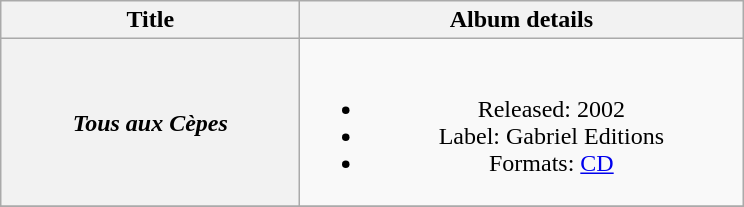<table class="wikitable plainrowheaders" style="text-align:center;">
<tr>
<th scope="col" style="width:12em;">Title</th>
<th scope="col" style="width:18em;">Album details</th>
</tr>
<tr>
<th scope="row"><em>Tous aux Cèpes</em></th>
<td><br><ul><li>Released: 2002</li><li>Label: Gabriel Editions</li><li>Formats: <a href='#'>CD</a></li></ul></td>
</tr>
<tr>
</tr>
</table>
